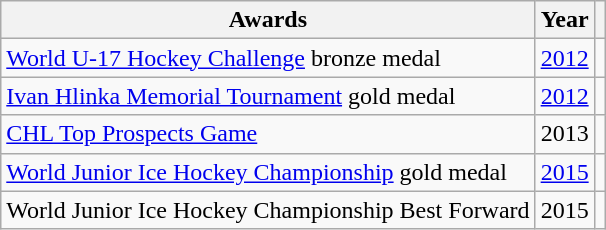<table class="wikitable">
<tr>
<th>Awards</th>
<th>Year</th>
<th></th>
</tr>
<tr>
<td><a href='#'>World U-17 Hockey Challenge</a> bronze medal</td>
<td><a href='#'>2012</a></td>
<td></td>
</tr>
<tr>
<td><a href='#'>Ivan Hlinka Memorial Tournament</a> gold medal</td>
<td><a href='#'>2012</a></td>
<td></td>
</tr>
<tr>
<td><a href='#'>CHL Top Prospects Game</a></td>
<td>2013</td>
<td></td>
</tr>
<tr>
<td><a href='#'>World Junior Ice Hockey Championship</a> gold medal</td>
<td><a href='#'>2015</a></td>
<td></td>
</tr>
<tr>
<td>World Junior Ice Hockey Championship Best Forward</td>
<td>2015</td>
<td></td>
</tr>
</table>
